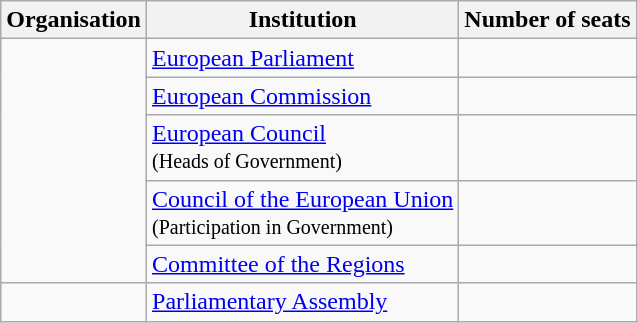<table class="wikitable">
<tr>
<th>Organisation</th>
<th>Institution</th>
<th>Number of seats</th>
</tr>
<tr>
<td rowspan=5></td>
<td><a href='#'>European Parliament</a></td>
<td></td>
</tr>
<tr>
<td><a href='#'>European Commission</a></td>
<td></td>
</tr>
<tr>
<td><a href='#'>European Council</a><br><small>(Heads of Government)</small></td>
<td></td>
</tr>
<tr>
<td><a href='#'>Council of the European Union</a><br><small>(Participation in Government)</small></td>
<td></td>
</tr>
<tr>
<td><a href='#'>Committee of the Regions</a></td>
<td></td>
</tr>
<tr>
<td></td>
<td><a href='#'>Parliamentary Assembly</a></td>
<td></td>
</tr>
</table>
